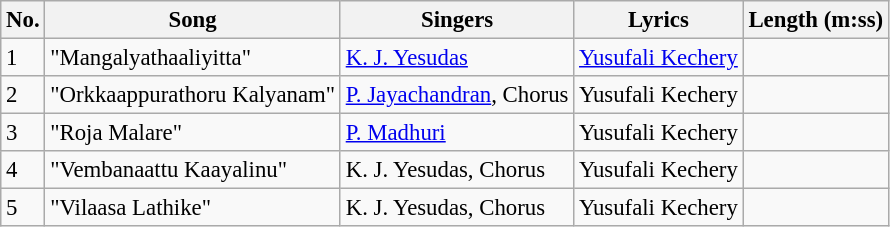<table class="wikitable" style="font-size:95%;">
<tr>
<th>No.</th>
<th>Song</th>
<th>Singers</th>
<th>Lyrics</th>
<th>Length (m:ss)</th>
</tr>
<tr>
<td>1</td>
<td>"Mangalyathaaliyitta"</td>
<td><a href='#'>K. J. Yesudas</a></td>
<td><a href='#'>Yusufali Kechery</a></td>
<td></td>
</tr>
<tr>
<td>2</td>
<td>"Orkkaappurathoru Kalyanam"</td>
<td><a href='#'>P. Jayachandran</a>, Chorus</td>
<td>Yusufali Kechery</td>
<td></td>
</tr>
<tr>
<td>3</td>
<td>"Roja Malare"</td>
<td><a href='#'>P. Madhuri</a></td>
<td>Yusufali Kechery</td>
<td></td>
</tr>
<tr>
<td>4</td>
<td>"Vembanaattu Kaayalinu"</td>
<td>K. J. Yesudas, Chorus</td>
<td>Yusufali Kechery</td>
<td></td>
</tr>
<tr>
<td>5</td>
<td>"Vilaasa Lathike"</td>
<td>K. J. Yesudas, Chorus</td>
<td>Yusufali Kechery</td>
<td></td>
</tr>
</table>
